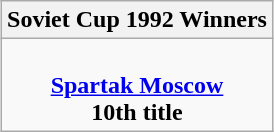<table class="wikitable" style="text-align: center; margin: 0 auto;">
<tr>
<th>Soviet Cup 1992 Winners</th>
</tr>
<tr>
<td><br><strong><a href='#'>Spartak Moscow</a></strong><br><strong>10th title</strong></td>
</tr>
</table>
